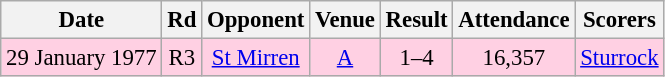<table class="wikitable sortable" style="font-size:95%; text-align:center">
<tr>
<th>Date</th>
<th>Rd</th>
<th>Opponent</th>
<th>Venue</th>
<th>Result</th>
<th>Attendance</th>
<th>Scorers</th>
</tr>
<tr bgcolor = "#ffd0e3">
<td>29 January 1977</td>
<td>R3</td>
<td><a href='#'>St Mirren</a></td>
<td><a href='#'>A</a></td>
<td>1–4</td>
<td>16,357</td>
<td><a href='#'>Sturrock</a></td>
</tr>
</table>
